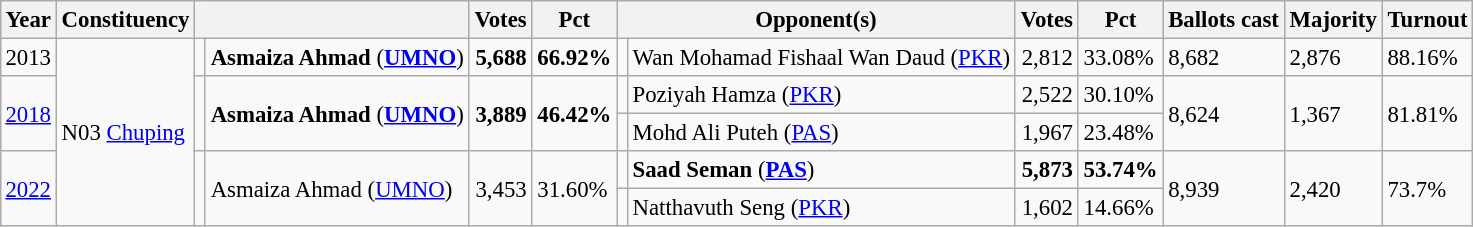<table class="wikitable" style="margin:0.5em ; font-size:95%">
<tr>
<th>Year</th>
<th>Constituency</th>
<th colspan=2></th>
<th>Votes</th>
<th>Pct</th>
<th colspan=2>Opponent(s)</th>
<th>Votes</th>
<th>Pct</th>
<th>Ballots cast</th>
<th>Majority</th>
<th>Turnout</th>
</tr>
<tr>
<td>2013</td>
<td rowspan=5>N03 <a href='#'>Chuping</a></td>
<td></td>
<td><strong>Asmaiza Ahmad</strong> (<a href='#'><strong>UMNO</strong></a>)</td>
<td align="right"><strong>5,688</strong></td>
<td><strong>66.92%</strong></td>
<td></td>
<td>Wan Mohamad Fishaal Wan Daud (<a href='#'>PKR</a>)</td>
<td align="right">2,812</td>
<td>33.08%</td>
<td>8,682</td>
<td>2,876</td>
<td>88.16%</td>
</tr>
<tr>
<td rowspan=2><a href='#'>2018</a></td>
<td rowspan=2 ></td>
<td rowspan=2><strong>Asmaiza Ahmad</strong> (<a href='#'><strong>UMNO</strong></a>)</td>
<td rowspan=2 align="right"><strong>3,889</strong></td>
<td rowspan=2><strong>46.42%</strong></td>
<td></td>
<td>Poziyah Hamza (<a href='#'>PKR</a>)</td>
<td align="right">2,522</td>
<td>30.10%</td>
<td rowspan=2>8,624</td>
<td rowspan=2>1,367</td>
<td rowspan=2>81.81%</td>
</tr>
<tr>
<td></td>
<td>Mohd Ali Puteh (<a href='#'>PAS</a>)</td>
<td align="right">1,967</td>
<td>23.48%</td>
</tr>
<tr>
<td rowspan=2><a href='#'>2022</a></td>
<td rowspan=2 ></td>
<td rowspan=2>Asmaiza Ahmad (<a href='#'>UMNO</a>)</td>
<td rowspan=2 align="right">3,453</td>
<td rowspan=2>31.60%</td>
<td></td>
<td><strong>Saad Seman</strong> (<a href='#'><strong>PAS</strong></a>)</td>
<td align="right"><strong>5,873</strong></td>
<td><strong>53.74%</strong></td>
<td rowspan=2>8,939</td>
<td rowspan=2>2,420</td>
<td rowspan=2>73.7%</td>
</tr>
<tr>
<td></td>
<td>Natthavuth Seng (<a href='#'>PKR</a>)</td>
<td align="right">1,602</td>
<td>14.66%</td>
</tr>
</table>
